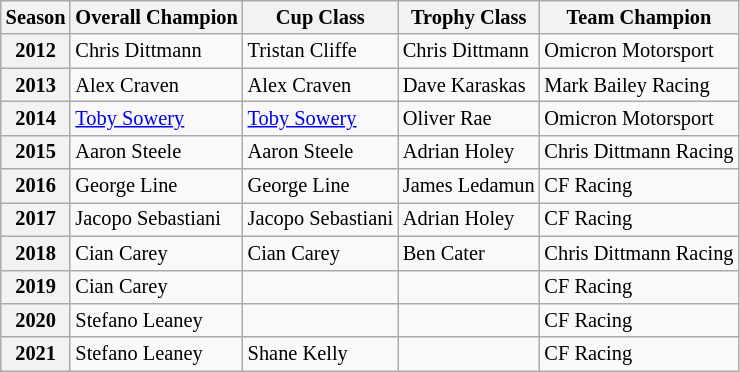<table class="wikitable" style="font-size:85%;">
<tr>
<th>Season</th>
<th>Overall Champion</th>
<th>Cup Class</th>
<th>Trophy Class</th>
<th>Team Champion</th>
</tr>
<tr>
<th>2012</th>
<td> Chris Dittmann</td>
<td> Tristan Cliffe</td>
<td> Chris Dittmann</td>
<td>Omicron Motorsport</td>
</tr>
<tr>
<th>2013</th>
<td> Alex Craven</td>
<td> Alex Craven</td>
<td> Dave Karaskas</td>
<td>Mark Bailey Racing</td>
</tr>
<tr>
<th>2014</th>
<td> <a href='#'>Toby Sowery</a></td>
<td> <a href='#'>Toby Sowery</a></td>
<td> Oliver Rae</td>
<td>Omicron Motorsport</td>
</tr>
<tr>
<th>2015</th>
<td> Aaron Steele</td>
<td> Aaron Steele</td>
<td> Adrian Holey</td>
<td>Chris Dittmann Racing</td>
</tr>
<tr>
<th>2016</th>
<td> George Line</td>
<td> George Line</td>
<td> James Ledamun</td>
<td>CF Racing</td>
</tr>
<tr>
<th>2017</th>
<td> Jacopo Sebastiani</td>
<td> Jacopo Sebastiani</td>
<td> Adrian Holey</td>
<td>CF Racing</td>
</tr>
<tr>
<th>2018</th>
<td> Cian Carey</td>
<td> Cian Carey</td>
<td> Ben Cater</td>
<td>Chris Dittmann Racing</td>
</tr>
<tr>
<th>2019</th>
<td> Cian Carey</td>
<td></td>
<td></td>
<td>CF Racing</td>
</tr>
<tr>
<th>2020</th>
<td> Stefano Leaney</td>
<td></td>
<td></td>
<td>CF Racing</td>
</tr>
<tr>
<th>2021</th>
<td> Stefano Leaney</td>
<td> Shane Kelly</td>
<td></td>
<td>CF Racing</td>
</tr>
</table>
